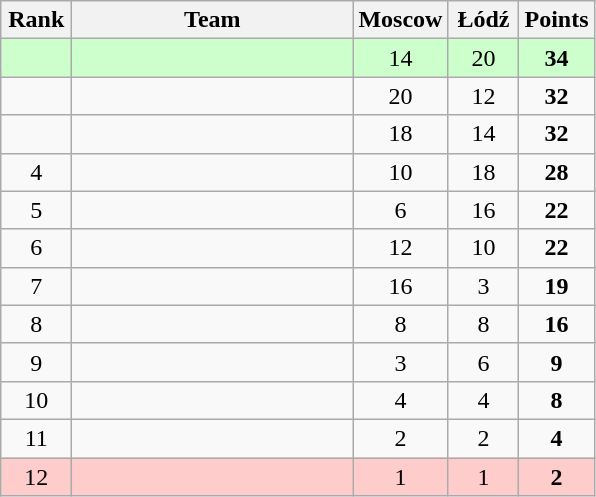<table class="wikitable" style="text-align: center;">
<tr>
<th width=40>Rank</th>
<th width=180>Team</th>
<th width=40>Moscow</th>
<th width=40>Łódź</th>
<th width=40>Points</th>
</tr>
<tr bgcolor=ccffcc>
<td></td>
<td align=left></td>
<td>14</td>
<td>20</td>
<td><strong>34</strong></td>
</tr>
<tr>
<td></td>
<td align=left></td>
<td>20</td>
<td>12</td>
<td><strong>32</strong></td>
</tr>
<tr>
<td></td>
<td align=left></td>
<td>18</td>
<td>14</td>
<td><strong>32</strong></td>
</tr>
<tr>
<td>4</td>
<td align=left></td>
<td>10</td>
<td>18</td>
<td><strong>28</strong></td>
</tr>
<tr>
<td>5</td>
<td align=left></td>
<td>6</td>
<td>16</td>
<td><strong>22</strong></td>
</tr>
<tr>
<td>6</td>
<td align=left></td>
<td>12</td>
<td>10</td>
<td><strong>22</strong></td>
</tr>
<tr>
<td>7</td>
<td align=left></td>
<td>16</td>
<td>3</td>
<td><strong>19</strong></td>
</tr>
<tr>
<td>8</td>
<td align=left></td>
<td>8</td>
<td>8</td>
<td><strong>16</strong></td>
</tr>
<tr>
<td>9</td>
<td align=left></td>
<td>3</td>
<td>6</td>
<td><strong>9</strong></td>
</tr>
<tr>
<td>10</td>
<td align=left></td>
<td>4</td>
<td>4</td>
<td><strong>8</strong></td>
</tr>
<tr>
<td>11</td>
<td align=left></td>
<td>2</td>
<td>2</td>
<td><strong>4</strong></td>
</tr>
<tr bgcolor=ffcccc>
<td>12</td>
<td align=left></td>
<td>1</td>
<td>1</td>
<td><strong>2</strong></td>
</tr>
</table>
